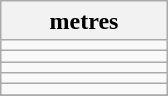<table class="wikitable" align="left" style="width: 7em; text-align:center; margin: 0.9em 1.5em 0.36em 0em;">
<tr>
<th>metres</th>
</tr>
<tr>
<td></td>
</tr>
<tr>
<td></td>
</tr>
<tr>
<td></td>
</tr>
<tr>
<td></td>
</tr>
<tr>
<td></td>
</tr>
<tr>
</tr>
</table>
